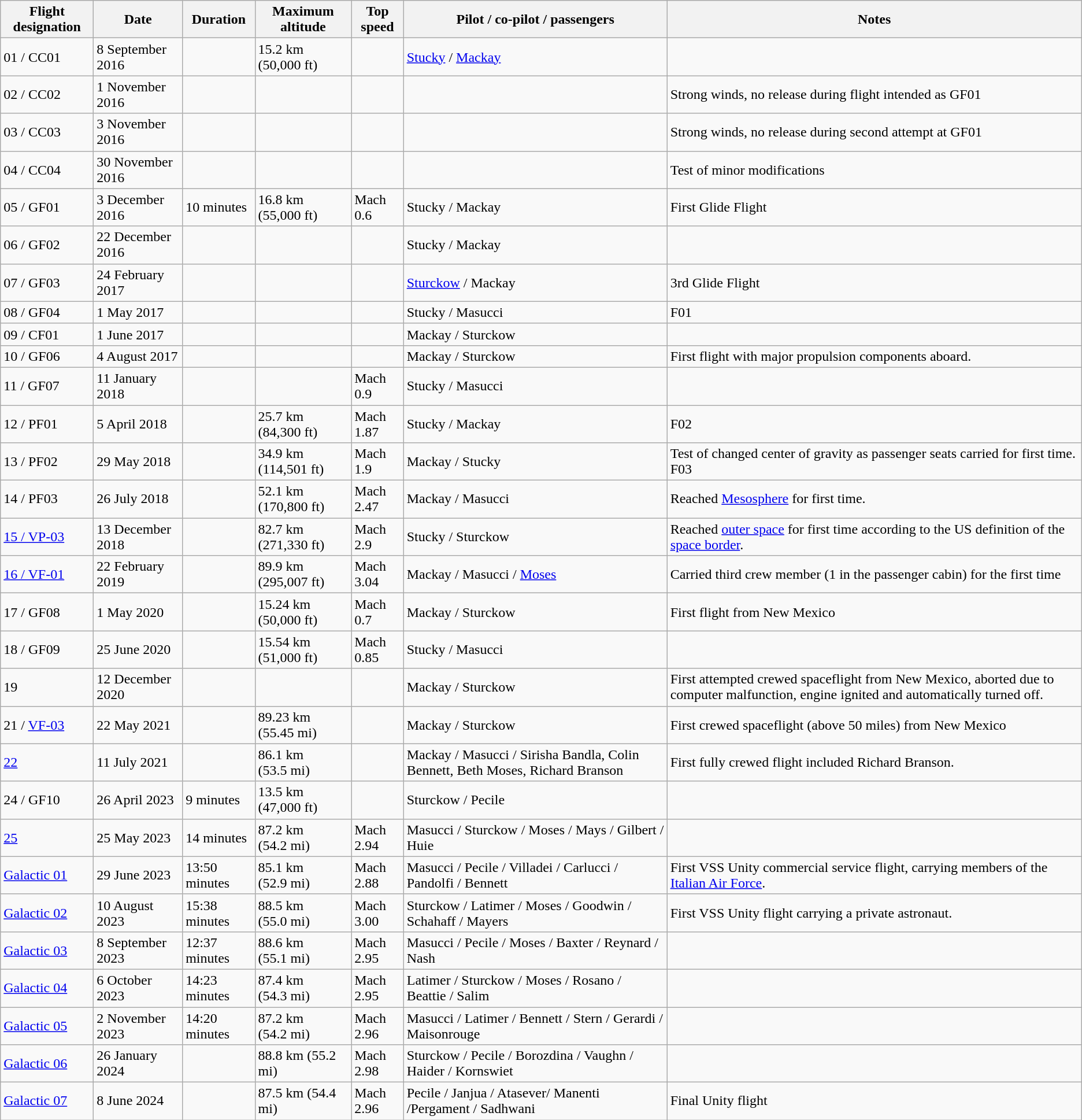<table class="wikitable">
<tr>
<th>Flight designation</th>
<th>Date</th>
<th>Duration</th>
<th>Maximum altitude</th>
<th>Top speed</th>
<th>Pilot / co-pilot / passengers</th>
<th>Notes</th>
</tr>
<tr>
<td>01 / CC01</td>
<td>8 September 2016</td>
<td></td>
<td>15.2 km (50,000 ft)</td>
<td></td>
<td><a href='#'>Stucky</a> / <a href='#'>Mackay</a></td>
<td></td>
</tr>
<tr>
<td>02 / CC02</td>
<td>1 November 2016</td>
<td></td>
<td></td>
<td></td>
<td></td>
<td>Strong winds, no release during flight intended as GF01</td>
</tr>
<tr>
<td>03 / CC03</td>
<td>3 November 2016</td>
<td></td>
<td></td>
<td></td>
<td></td>
<td>Strong winds, no release during second attempt at GF01</td>
</tr>
<tr>
<td>04 / CC04</td>
<td>30 November 2016</td>
<td></td>
<td></td>
<td></td>
<td></td>
<td>Test of minor modifications</td>
</tr>
<tr>
<td>05 / GF01</td>
<td>3 December 2016</td>
<td>10 minutes</td>
<td>16.8 km (55,000 ft)</td>
<td>Mach 0.6</td>
<td>Stucky / Mackay</td>
<td>First Glide Flight</td>
</tr>
<tr>
<td>06 / GF02</td>
<td>22 December 2016</td>
<td></td>
<td></td>
<td></td>
<td>Stucky / Mackay</td>
<td></td>
</tr>
<tr>
<td>07 / GF03</td>
<td>24 February 2017</td>
<td></td>
<td></td>
<td></td>
<td><a href='#'>Sturckow</a> / Mackay</td>
<td>3rd Glide Flight</td>
</tr>
<tr>
<td>08 / GF04</td>
<td>1 May 2017</td>
<td></td>
<td></td>
<td></td>
<td>Stucky / Masucci</td>
<td>F01</td>
</tr>
<tr>
<td>09 / CF01</td>
<td>1 June 2017</td>
<td></td>
<td></td>
<td></td>
<td>Mackay / Sturckow</td>
<td></td>
</tr>
<tr>
<td>10 / GF06</td>
<td>4 August 2017</td>
<td></td>
<td></td>
<td></td>
<td>Mackay / Sturckow</td>
<td>First flight with major propulsion components aboard.</td>
</tr>
<tr>
<td>11 / GF07</td>
<td>11 January 2018</td>
<td></td>
<td></td>
<td>Mach 0.9</td>
<td>Stucky / Masucci</td>
<td></td>
</tr>
<tr>
<td>12 / PF01</td>
<td>5 April 2018</td>
<td></td>
<td>25.7 km (84,300 ft)</td>
<td>Mach 1.87</td>
<td>Stucky / Mackay</td>
<td>F02</td>
</tr>
<tr>
<td>13 / PF02</td>
<td>29 May 2018</td>
<td></td>
<td>34.9 km (114,501 ft)</td>
<td>Mach 1.9</td>
<td>Mackay / Stucky</td>
<td>Test of changed center of gravity as passenger seats carried for first time. F03</td>
</tr>
<tr>
<td>14 / PF03</td>
<td>26 July 2018</td>
<td></td>
<td>52.1 km (170,800 ft)</td>
<td>Mach 2.47</td>
<td>Mackay / Masucci</td>
<td>Reached <a href='#'>Mesosphere</a> for first time.</td>
</tr>
<tr>
<td><a href='#'>15 / VP-03</a></td>
<td>13 December 2018</td>
<td></td>
<td>82.7 km (271,330 ft)</td>
<td>Mach 2.9</td>
<td>Stucky / Sturckow</td>
<td>Reached <a href='#'>outer space</a> for first time according to the US definition of the <a href='#'>space border</a>.</td>
</tr>
<tr>
<td><a href='#'>16 / VF-01</a></td>
<td>22 February 2019</td>
<td></td>
<td>89.9 km (295,007 ft)</td>
<td>Mach 3.04 </td>
<td>Mackay / Masucci / <a href='#'>Moses</a></td>
<td>Carried third crew member (1 in the passenger cabin)  for the first time </td>
</tr>
<tr>
<td>17 / GF08</td>
<td>1 May 2020</td>
<td></td>
<td>15.24 km (50,000 ft)</td>
<td>Mach 0.7 </td>
<td>Mackay / Sturckow </td>
<td>First flight from New Mexico </td>
</tr>
<tr>
<td>18 / GF09</td>
<td>25 June 2020</td>
<td></td>
<td>15.54 km (51,000 ft)</td>
<td>Mach 0.85 </td>
<td>Stucky / Masucci </td>
<td></td>
</tr>
<tr>
<td>19</td>
<td>12 December 2020</td>
<td></td>
<td></td>
<td></td>
<td>Mackay / Sturckow</td>
<td>First attempted crewed spaceflight from New Mexico, aborted due to computer malfunction, engine ignited and automatically turned off.</td>
</tr>
<tr>
<td>21 / <a href='#'>VF-03</a></td>
<td>22 May 2021</td>
<td></td>
<td>89.23 km (55.45 mi)</td>
<td></td>
<td>Mackay / Sturckow</td>
<td>First crewed spaceflight (above 50 miles) from New Mexico</td>
</tr>
<tr>
<td><a href='#'>22</a></td>
<td>11 July 2021</td>
<td></td>
<td>86.1 km (53.5 mi)</td>
<td></td>
<td>Mackay / Masucci / Sirisha Bandla, Colin Bennett, Beth Moses, Richard Branson</td>
<td>First fully crewed flight included Richard Branson.</td>
</tr>
<tr>
<td>24 / GF10</td>
<td>26 April 2023</td>
<td>9 minutes</td>
<td>13.5 km (47,000 ft)</td>
<td></td>
<td>Sturckow / Pecile</td>
<td></td>
</tr>
<tr>
<td><a href='#'>25</a></td>
<td>25 May 2023</td>
<td>14 minutes</td>
<td>87.2 km (54.2 mi)</td>
<td>Mach 2.94</td>
<td>Masucci / Sturckow / Moses / Mays / Gilbert / Huie</td>
<td></td>
</tr>
<tr>
<td><a href='#'>Galactic 01</a></td>
<td>29 June 2023</td>
<td>13:50 minutes</td>
<td>85.1 km (52.9 mi)</td>
<td>Mach 2.88</td>
<td>Masucci / Pecile / Villadei / Carlucci / Pandolfi / Bennett</td>
<td>First VSS Unity commercial service flight, carrying members of the <a href='#'>Italian Air Force</a>.</td>
</tr>
<tr>
<td><a href='#'>Galactic 02</a></td>
<td>10 August 2023</td>
<td>15:38 minutes</td>
<td>88.5 km (55.0 mi)</td>
<td>Mach 3.00</td>
<td>Sturckow / Latimer / Moses / Goodwin / Schahaff / Mayers</td>
<td>First VSS Unity flight carrying a private astronaut.</td>
</tr>
<tr>
<td><a href='#'>Galactic 03</a></td>
<td>8 September 2023</td>
<td>12:37 minutes</td>
<td>88.6 km (55.1 mi)</td>
<td>Mach 2.95</td>
<td>Masucci / Pecile / Moses / Baxter / Reynard / Nash</td>
<td></td>
</tr>
<tr>
<td><a href='#'>Galactic 04</a></td>
<td>6 October 2023</td>
<td>14:23 minutes</td>
<td>87.4 km (54.3 mi)</td>
<td>Mach 2.95</td>
<td>Latimer / Sturckow / Moses / Rosano / Beattie / Salim</td>
<td></td>
</tr>
<tr>
<td><a href='#'>Galactic 05</a></td>
<td>2 November 2023</td>
<td>14:20 minutes</td>
<td>87.2 km (54.2 mi)</td>
<td>Mach 2.96</td>
<td>Masucci / Latimer / Bennett / Stern / Gerardi / Maisonrouge</td>
<td></td>
</tr>
<tr>
<td><a href='#'>Galactic 06</a></td>
<td>26 January 2024</td>
<td></td>
<td>88.8 km (55.2 mi)</td>
<td>Mach 2.98</td>
<td>Sturckow / Pecile / Borozdina / Vaughn / Haider / Kornswiet</td>
<td></td>
</tr>
<tr>
<td><a href='#'>Galactic 07</a></td>
<td>8 June 2024</td>
<td></td>
<td>87.5 km (54.4 mi)</td>
<td>Mach 2.96</td>
<td>Pecile / Janjua / Atasever/ Manenti /Pergament / Sadhwani</td>
<td>Final Unity flight</td>
</tr>
</table>
